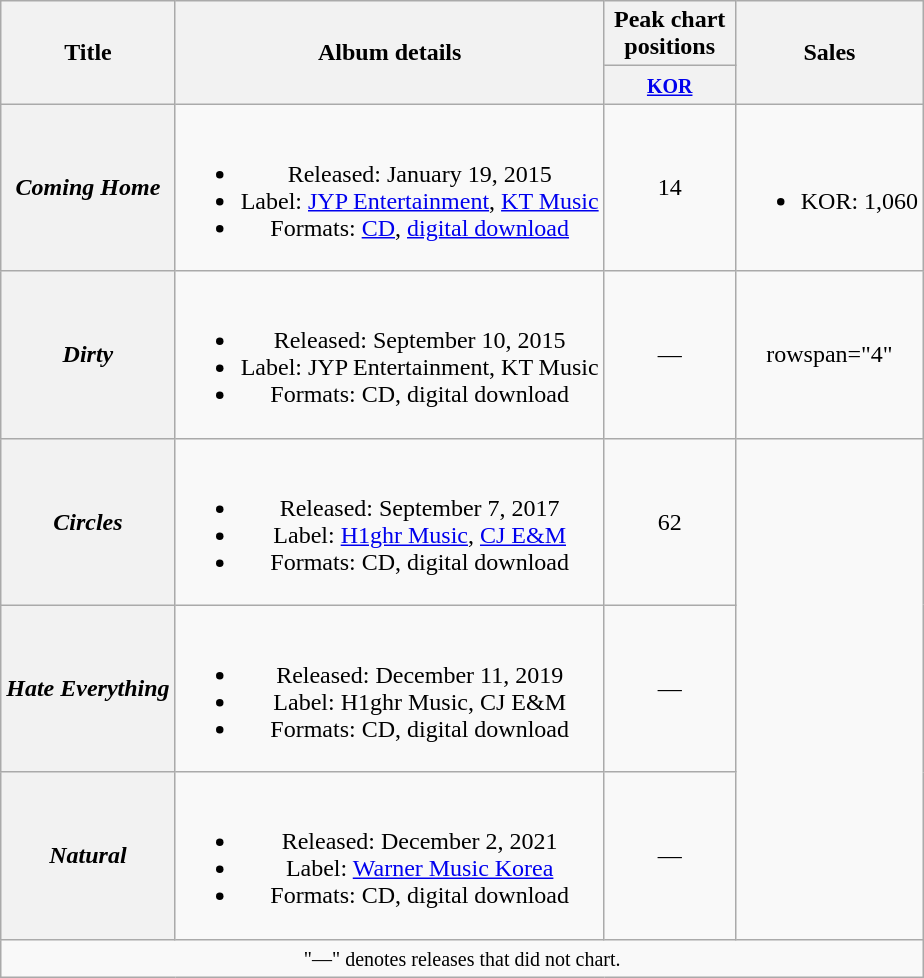<table class="wikitable plainrowheaders" style="text-align:center;">
<tr>
<th scope="col" rowspan="2">Title</th>
<th scope="col" rowspan="2">Album details</th>
<th scope="col" colspan="1" style="width:5em;">Peak chart positions</th>
<th scope="col" rowspan="2">Sales</th>
</tr>
<tr>
<th><small><a href='#'>KOR</a></small><br></th>
</tr>
<tr>
<th scope="row"><em>Coming Home</em></th>
<td><br><ul><li>Released: January 19, 2015</li><li>Label: <a href='#'>JYP Entertainment</a>, <a href='#'>KT Music</a></li><li>Formats: <a href='#'>CD</a>, <a href='#'>digital download</a></li></ul></td>
<td>14</td>
<td><br><ul><li>KOR: 1,060</li></ul></td>
</tr>
<tr>
<th scope="row"><em>Dirty</em></th>
<td><br><ul><li>Released: September 10, 2015</li><li>Label: JYP Entertainment, KT Music</li><li>Formats: CD, digital download</li></ul></td>
<td>—</td>
<td>rowspan="4" </td>
</tr>
<tr>
<th scope="row"><em>Circles</em></th>
<td><br><ul><li>Released: September 7, 2017</li><li>Label: <a href='#'>H1ghr Music</a>, <a href='#'>CJ E&M</a></li><li>Formats: CD, digital download</li></ul></td>
<td>62</td>
</tr>
<tr>
<th scope="row"><em>Hate Everything</em></th>
<td><br><ul><li>Released: December 11, 2019</li><li>Label: H1ghr Music, CJ E&M</li><li>Formats: CD, digital download</li></ul></td>
<td>—</td>
</tr>
<tr>
<th scope="row"><em>Natural</em></th>
<td><br><ul><li>Released: December 2, 2021</li><li>Label: <a href='#'>Warner Music Korea</a></li><li>Formats: CD, digital download</li></ul></td>
<td>—</td>
</tr>
<tr>
<td colspan="4" align="center"><small>"—" denotes releases that did not chart.</small></td>
</tr>
</table>
